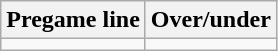<table class="wikitable">
<tr align="center">
<th style=>Pregame line</th>
<th style=>Over/under</th>
</tr>
<tr align="center">
<td></td>
<td></td>
</tr>
</table>
